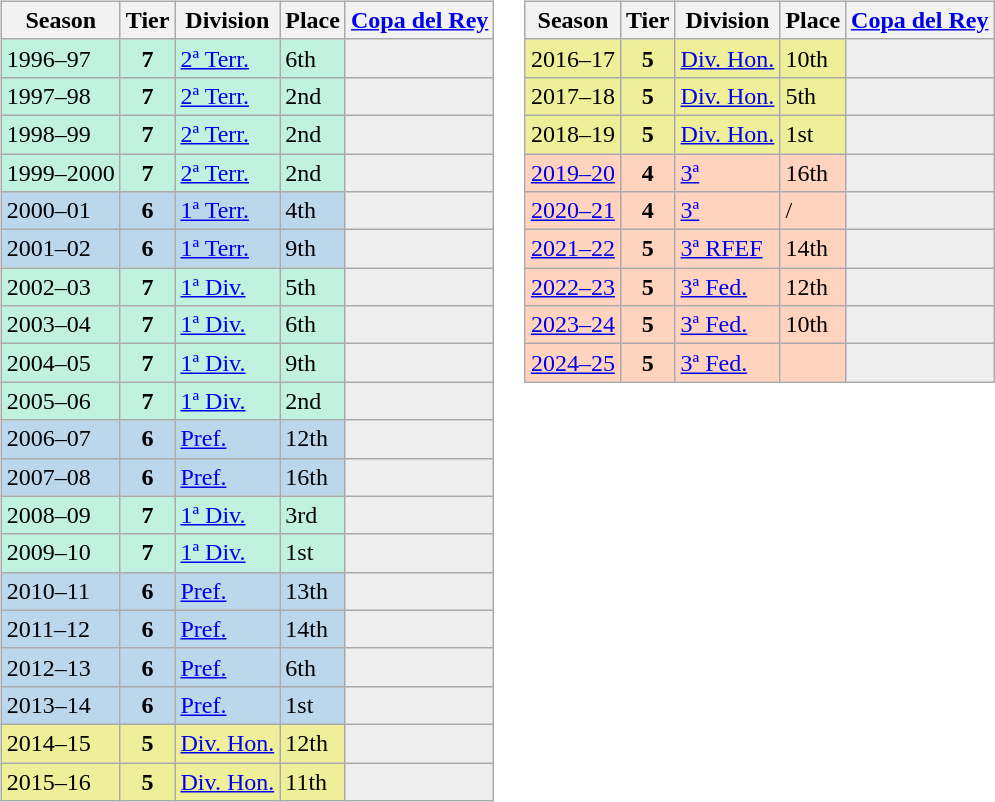<table>
<tr>
<td valign="top" width=0%><br><table class="wikitable">
<tr style="background:#f0f6fa;">
<th>Season</th>
<th>Tier</th>
<th>Division</th>
<th>Place</th>
<th><a href='#'>Copa del Rey</a></th>
</tr>
<tr>
<td style="background:#C0F2DF;">1996–97</td>
<th style="background:#C0F2DF;">7</th>
<td style="background:#C0F2DF;"><a href='#'>2ª Terr.</a></td>
<td style="background:#C0F2DF;">6th</td>
<th style="background:#efefef;"></th>
</tr>
<tr>
<td style="background:#C0F2DF;">1997–98</td>
<th style="background:#C0F2DF;">7</th>
<td style="background:#C0F2DF;"><a href='#'>2ª Terr.</a></td>
<td style="background:#C0F2DF;">2nd</td>
<th style="background:#efefef;"></th>
</tr>
<tr>
<td style="background:#C0F2DF;">1998–99</td>
<th style="background:#C0F2DF;">7</th>
<td style="background:#C0F2DF;"><a href='#'>2ª Terr.</a></td>
<td style="background:#C0F2DF;">2nd</td>
<th style="background:#efefef;"></th>
</tr>
<tr>
<td style="background:#C0F2DF;">1999–2000</td>
<th style="background:#C0F2DF;">7</th>
<td style="background:#C0F2DF;"><a href='#'>2ª Terr.</a></td>
<td style="background:#C0F2DF;">2nd</td>
<th style="background:#efefef;"></th>
</tr>
<tr>
<td style="background:#BBD7EC;">2000–01</td>
<th style="background:#BBD7EC;">6</th>
<td style="background:#BBD7EC;"><a href='#'>1ª Terr.</a></td>
<td style="background:#BBD7EC;">4th</td>
<th style="background:#EFEFEF;"></th>
</tr>
<tr>
<td style="background:#BBD7EC;">2001–02</td>
<th style="background:#BBD7EC;">6</th>
<td style="background:#BBD7EC;"><a href='#'>1ª Terr.</a></td>
<td style="background:#BBD7EC;">9th</td>
<th style="background:#EFEFEF;"></th>
</tr>
<tr>
<td style="background:#C0F2DF;">2002–03</td>
<th style="background:#C0F2DF;">7</th>
<td style="background:#C0F2DF;"><a href='#'>1ª Div.</a></td>
<td style="background:#C0F2DF;">5th</td>
<th style="background:#efefef;"></th>
</tr>
<tr>
<td style="background:#C0F2DF;">2003–04</td>
<th style="background:#C0F2DF;">7</th>
<td style="background:#C0F2DF;"><a href='#'>1ª Div.</a></td>
<td style="background:#C0F2DF;">6th</td>
<th style="background:#efefef;"></th>
</tr>
<tr>
<td style="background:#C0F2DF;">2004–05</td>
<th style="background:#C0F2DF;">7</th>
<td style="background:#C0F2DF;"><a href='#'>1ª Div.</a></td>
<td style="background:#C0F2DF;">9th</td>
<th style="background:#efefef;"></th>
</tr>
<tr>
<td style="background:#C0F2DF;">2005–06</td>
<th style="background:#C0F2DF;">7</th>
<td style="background:#C0F2DF;"><a href='#'>1ª Div.</a></td>
<td style="background:#C0F2DF;">2nd</td>
<th style="background:#efefef;"></th>
</tr>
<tr>
<td style="background:#BBD7EC;">2006–07</td>
<th style="background:#BBD7EC;">6</th>
<td style="background:#BBD7EC;"><a href='#'>Pref.</a></td>
<td style="background:#BBD7EC;">12th</td>
<th style="background:#EFEFEF;"></th>
</tr>
<tr>
<td style="background:#BBD7EC;">2007–08</td>
<th style="background:#BBD7EC;">6</th>
<td style="background:#BBD7EC;"><a href='#'>Pref.</a></td>
<td style="background:#BBD7EC;">16th</td>
<th style="background:#EFEFEF;"></th>
</tr>
<tr>
<td style="background:#C0F2DF;">2008–09</td>
<th style="background:#C0F2DF;">7</th>
<td style="background:#C0F2DF;"><a href='#'>1ª Div.</a></td>
<td style="background:#C0F2DF;">3rd</td>
<th style="background:#efefef;"></th>
</tr>
<tr>
<td style="background:#C0F2DF;">2009–10</td>
<th style="background:#C0F2DF;">7</th>
<td style="background:#C0F2DF;"><a href='#'>1ª Div.</a></td>
<td style="background:#C0F2DF;">1st</td>
<th style="background:#efefef;"></th>
</tr>
<tr>
<td style="background:#BBD7EC;">2010–11</td>
<th style="background:#BBD7EC;">6</th>
<td style="background:#BBD7EC;"><a href='#'>Pref.</a></td>
<td style="background:#BBD7EC;">13th</td>
<th style="background:#EFEFEF;"></th>
</tr>
<tr>
<td style="background:#BBD7EC;">2011–12</td>
<th style="background:#BBD7EC;">6</th>
<td style="background:#BBD7EC;"><a href='#'>Pref.</a></td>
<td style="background:#BBD7EC;">14th</td>
<th style="background:#EFEFEF;"></th>
</tr>
<tr>
<td style="background:#BBD7EC;">2012–13</td>
<th style="background:#BBD7EC;">6</th>
<td style="background:#BBD7EC;"><a href='#'>Pref.</a></td>
<td style="background:#BBD7EC;">6th</td>
<th style="background:#EFEFEF;"></th>
</tr>
<tr>
<td style="background:#BBD7EC;">2013–14</td>
<th style="background:#BBD7EC;">6</th>
<td style="background:#BBD7EC;"><a href='#'>Pref.</a></td>
<td style="background:#BBD7EC;">1st</td>
<th style="background:#EFEFEF;"></th>
</tr>
<tr>
<td style="background:#EFEF99;">2014–15</td>
<th style="background:#EFEF99;">5</th>
<td style="background:#EFEF99;"><a href='#'>Div. Hon.</a></td>
<td style="background:#EFEF99;">12th</td>
<th style="background:#EFEFEF;"></th>
</tr>
<tr>
<td style="background:#EFEF99;">2015–16</td>
<th style="background:#EFEF99;">5</th>
<td style="background:#EFEF99;"><a href='#'>Div. Hon.</a></td>
<td style="background:#EFEF99;">11th</td>
<th style="background:#EFEFEF;"></th>
</tr>
</table>
</td>
<td valign="top" width=0%><br><table class="wikitable">
<tr style="background:#f0f6fa;">
<th>Season</th>
<th>Tier</th>
<th>Division</th>
<th>Place</th>
<th><a href='#'>Copa del Rey</a></th>
</tr>
<tr>
<td style="background:#EFEF99;">2016–17</td>
<th style="background:#EFEF99;">5</th>
<td style="background:#EFEF99;"><a href='#'>Div. Hon.</a></td>
<td style="background:#EFEF99;">10th</td>
<th style="background:#EFEFEF;"></th>
</tr>
<tr>
<td style="background:#EFEF99;">2017–18</td>
<th style="background:#EFEF99;">5</th>
<td style="background:#EFEF99;"><a href='#'>Div. Hon.</a></td>
<td style="background:#EFEF99;">5th</td>
<th style="background:#EFEFEF;"></th>
</tr>
<tr>
<td style="background:#EFEF99;">2018–19</td>
<th style="background:#EFEF99;">5</th>
<td style="background:#EFEF99;"><a href='#'>Div. Hon.</a></td>
<td style="background:#EFEF99;">1st</td>
<th style="background:#EFEFEF;"></th>
</tr>
<tr>
<td style="background:#FFD3BD;"><a href='#'>2019–20</a></td>
<th style="background:#FFD3BD;">4</th>
<td style="background:#FFD3BD;"><a href='#'>3ª</a></td>
<td style="background:#FFD3BD;">16th</td>
<th style="background:#EFEFEF;"></th>
</tr>
<tr>
<td style="background:#FFD3BD;"><a href='#'>2020–21</a></td>
<th style="background:#FFD3BD;">4</th>
<td style="background:#FFD3BD;"><a href='#'>3ª</a></td>
<td style="background:#FFD3BD;"> / </td>
<th style="background:#EFEFEF;"></th>
</tr>
<tr>
<td style="background:#FFD3BD;"><a href='#'>2021–22</a></td>
<th style="background:#FFD3BD;">5</th>
<td style="background:#FFD3BD;"><a href='#'>3ª RFEF</a></td>
<td style="background:#FFD3BD;">14th</td>
<th style="background:#EFEFEF;"></th>
</tr>
<tr>
<td style="background:#FFD3BD;"><a href='#'>2022–23</a></td>
<th style="background:#FFD3BD;">5</th>
<td style="background:#FFD3BD;"><a href='#'>3ª Fed.</a></td>
<td style="background:#FFD3BD;">12th</td>
<th style="background:#EFEFEF;"></th>
</tr>
<tr>
<td style="background:#FFD3BD;"><a href='#'>2023–24</a></td>
<th style="background:#FFD3BD;">5</th>
<td style="background:#FFD3BD;"><a href='#'>3ª Fed.</a></td>
<td style="background:#FFD3BD;">10th</td>
<th style="background:#EFEFEF;"></th>
</tr>
<tr>
<td style="background:#FFD3BD;"><a href='#'>2024–25</a></td>
<th style="background:#FFD3BD;">5</th>
<td style="background:#FFD3BD;"><a href='#'>3ª Fed.</a></td>
<td style="background:#FFD3BD;"></td>
<th style="background:#EFEFEF;"></th>
</tr>
</table>
</td>
</tr>
</table>
